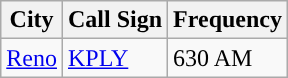<table class="wikitable">
<tr>
<th scope="col">City</th>
<th scope="col">Call Sign</th>
<th scope="col">Frequency</th>
</tr>
<tr>
<td><a href='#'>Reno</a></td>
<td><a href='#'>KPLY</a></td>
<td>630 AM</td>
</tr>
</table>
